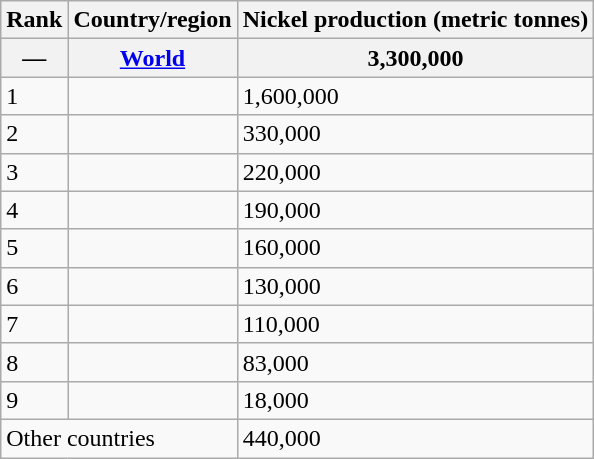<table class="wikitable sortable">
<tr>
<th>Rank</th>
<th>Country/region</th>
<th>Nickel production (metric tonnes)</th>
</tr>
<tr class="sorttop">
<th>—</th>
<th> <a href='#'>World</a></th>
<th>3,300,000</th>
</tr>
<tr>
<td>1</td>
<td></td>
<td>1,600,000</td>
</tr>
<tr>
<td>2</td>
<td></td>
<td>330,000</td>
</tr>
<tr>
<td>3</td>
<td></td>
<td>220,000</td>
</tr>
<tr>
<td>4</td>
<td></td>
<td>190,000</td>
</tr>
<tr>
<td>5</td>
<td></td>
<td>160,000</td>
</tr>
<tr>
<td>6</td>
<td></td>
<td>130,000</td>
</tr>
<tr>
<td>7</td>
<td></td>
<td align="left">110,000</td>
</tr>
<tr>
<td>8</td>
<td></td>
<td>83,000</td>
</tr>
<tr>
<td>9</td>
<td></td>
<td>18,000</td>
</tr>
<tr>
<td colspan="2">Other countries</td>
<td>440,000</td>
</tr>
</table>
